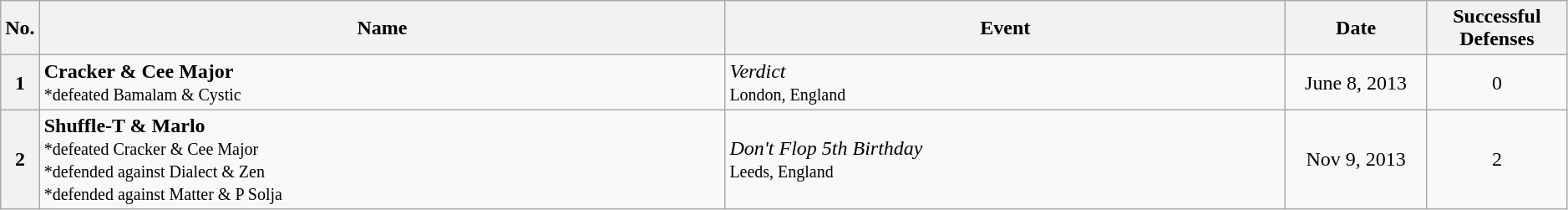<table class="wikitable" width="99%">
<tr>
<th width="2%">No.</th>
<th>Name</th>
<th>Event</th>
<th width="9%">Date</th>
<th width="9%">Successful Defenses</th>
</tr>
<tr>
<th>1</th>
<td><strong>Cracker & Cee Major</strong><br><small>*defeated Bamalam & Cystic</small></td>
<td><em>Verdict</em><br><small>London, England</small></td>
<td align="center">June 8, 2013</td>
<td align="center">0</td>
</tr>
<tr>
<th>2</th>
<td><strong>Shuffle-T & Marlo</strong><br><small>*defeated Cracker & Cee Major</small><br><small>*defended against Dialect & Zen</small><br><small>*defended against Matter & P Solja</small></td>
<td><em>Don't Flop 5th Birthday</em><br><small>Leeds, England</small></td>
<td align="center">Nov 9, 2013</td>
<td align="center">2</td>
</tr>
</table>
